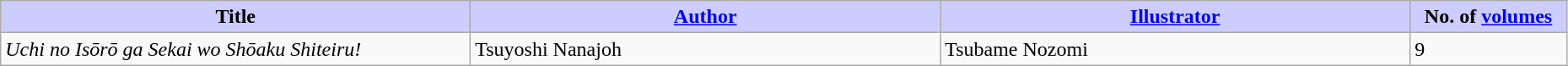<table class="wikitable" style="width: 98%;">
<tr>
<th width=30% style="background:#ccf;">Title</th>
<th width=30% style="background:#ccf;"><a href='#'>Author</a></th>
<th width=30% style="background:#ccf;"><a href='#'>Illustrator</a></th>
<th width=10% style="background:#ccf;">No. of <a href='#'>volumes</a></th>
</tr>
<tr>
<td><em>Uchi no Isōrō ga Sekai wo Shōaku Shiteiru!</em></td>
<td>Tsuyoshi Nanajoh</td>
<td>Tsubame Nozomi</td>
<td>9</td>
</tr>
</table>
